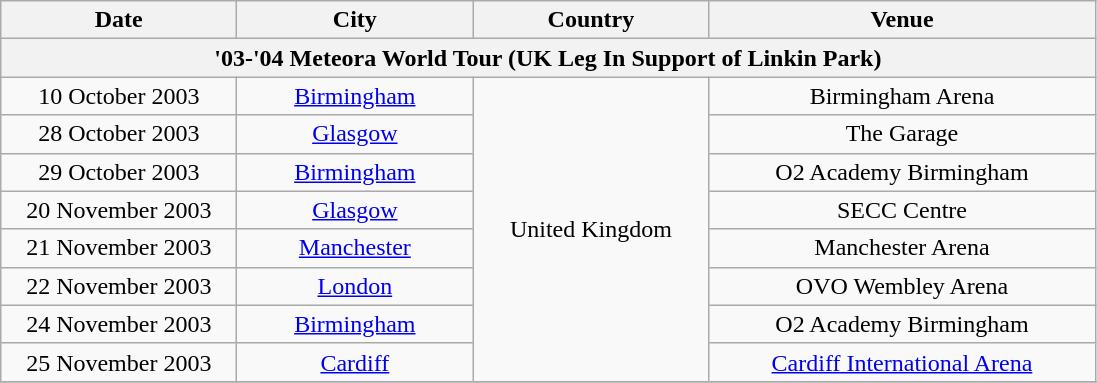<table class="wikitable" style="text-align:center;">
<tr>
<th style="width:150px;">Date</th>
<th style="width:150px;">City</th>
<th style="width:150px;">Country</th>
<th style="width:250px;">Venue</th>
</tr>
<tr>
<th colspan="4">'03-'04 Meteora World Tour (UK Leg In Support of Linkin Park)</th>
</tr>
<tr>
<td>10 October 2003</td>
<td><a href='#'>Birmingham</a></td>
<td rowspan="8">United Kingdom</td>
<td>Birmingham Arena</td>
</tr>
<tr>
<td>28 October 2003</td>
<td><a href='#'>Glasgow</a></td>
<td>The Garage</td>
</tr>
<tr>
<td>29 October 2003</td>
<td><a href='#'>Birmingham</a></td>
<td>O2 Academy Birmingham</td>
</tr>
<tr>
<td>20 November 2003</td>
<td><a href='#'>Glasgow</a></td>
<td>SECC Centre</td>
</tr>
<tr>
<td>21 November 2003</td>
<td><a href='#'>Manchester</a></td>
<td>Manchester Arena</td>
</tr>
<tr>
<td>22 November 2003</td>
<td><a href='#'>London</a></td>
<td>OVO Wembley Arena</td>
</tr>
<tr>
<td>24 November 2003</td>
<td><a href='#'>Birmingham</a></td>
<td>O2 Academy Birmingham</td>
</tr>
<tr>
<td>25 November 2003</td>
<td><a href='#'>Cardiff</a></td>
<td><a href='#'>Cardiff International Arena</a></td>
</tr>
<tr>
</tr>
</table>
